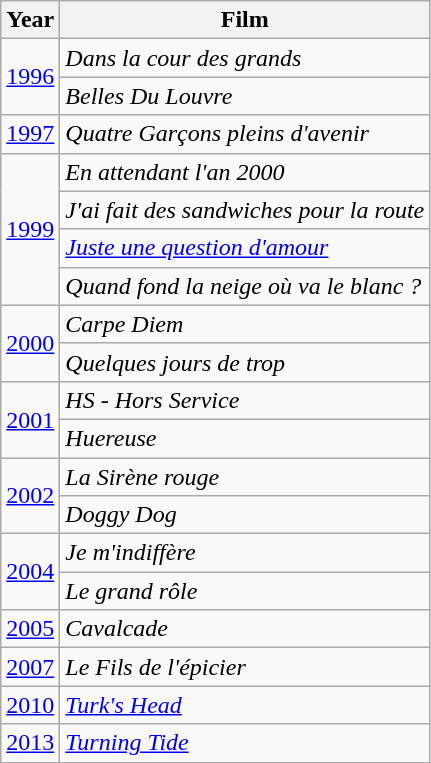<table class=wikitable border=1>
<tr>
<th>Year</th>
<th>Film</th>
</tr>
<tr>
<td rowspan=2><a href='#'>1996</a></td>
<td><em>Dans la cour des grands</em></td>
</tr>
<tr>
<td><em>Belles Du Louvre</em></td>
</tr>
<tr>
<td><a href='#'>1997</a></td>
<td><em>Quatre Garçons pleins d'avenir</em></td>
</tr>
<tr>
<td rowspan=4><a href='#'>1999</a></td>
<td><em>En attendant l'an 2000</em></td>
</tr>
<tr>
<td><em>J'ai fait des sandwiches pour la route</em></td>
</tr>
<tr>
<td><em><a href='#'>Juste une question d'amour</a></em></td>
</tr>
<tr>
<td><em>Quand fond la neige où va le blanc ?</em></td>
</tr>
<tr>
<td rowspan=2><a href='#'>2000</a></td>
<td><em>Carpe Diem</em></td>
</tr>
<tr>
<td><em>Quelques jours de trop</em></td>
</tr>
<tr>
<td rowspan=2><a href='#'>2001</a></td>
<td><em>HS - Hors Service</em></td>
</tr>
<tr>
<td><em>Huereuse</em></td>
</tr>
<tr>
<td rowspan=2><a href='#'>2002</a></td>
<td><em>La Sirène rouge</em></td>
</tr>
<tr>
<td><em>Doggy Dog</em></td>
</tr>
<tr>
<td rowspan= 2><a href='#'>2004</a></td>
<td><em>Je m'indiffère</em></td>
</tr>
<tr>
<td><em>Le grand rôle</em></td>
</tr>
<tr>
<td><a href='#'>2005</a></td>
<td><em>Cavalcade</em></td>
</tr>
<tr>
<td><a href='#'>2007</a></td>
<td><em>Le Fils de l'épicier</em></td>
</tr>
<tr>
<td rowspan= 1><a href='#'>2010</a></td>
<td><em><a href='#'>Turk's Head</a></em></td>
</tr>
<tr>
<td><a href='#'>2013</a></td>
<td><em><a href='#'>Turning Tide</a></em></td>
</tr>
</table>
